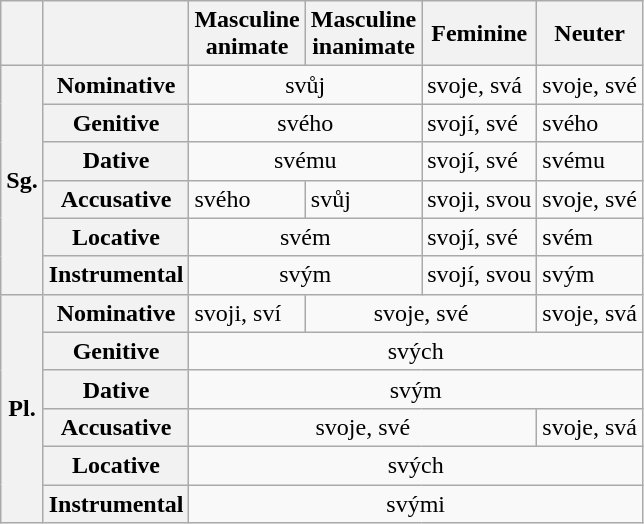<table class=wikitable>
<tr>
<th> </th>
<th> </th>
<th>Masculine<br>animate</th>
<th>Masculine<br>inanimate</th>
<th>Feminine</th>
<th>Neuter</th>
</tr>
<tr>
<th rowspan="6">Sg.</th>
<th>Nominative</th>
<td colspan=2 align=center>svůj</td>
<td>svoje, svá</td>
<td>svoje, své</td>
</tr>
<tr>
<th>Genitive</th>
<td colspan=2 align=center>svého</td>
<td>svojí, své</td>
<td>svého</td>
</tr>
<tr>
<th>Dative</th>
<td colspan=2 align=center>svému</td>
<td>svojí, své</td>
<td>svému</td>
</tr>
<tr>
<th>Accusative</th>
<td>svého</td>
<td>svůj</td>
<td>svoji, svou</td>
<td>svoje, své</td>
</tr>
<tr>
<th>Locative</th>
<td colspan=2 align=center>svém</td>
<td>svojí, své</td>
<td>svém</td>
</tr>
<tr>
<th>Instrumental</th>
<td colspan=2 align=center>svým</td>
<td>svojí, svou</td>
<td>svým</td>
</tr>
<tr>
<th rowspan="6">Pl.</th>
<th>Nominative</th>
<td>svoji, sví</td>
<td colspan=2 align=center>svoje, své</td>
<td>svoje, svá</td>
</tr>
<tr>
<th>Genitive</th>
<td colspan=4 align=center>svých</td>
</tr>
<tr>
<th>Dative</th>
<td colspan=4 align=center>svým</td>
</tr>
<tr>
<th>Accusative</th>
<td colspan=3 align=center>svoje, své</td>
<td>svoje, svá</td>
</tr>
<tr>
<th>Locative</th>
<td colspan=4 align=center>svých</td>
</tr>
<tr>
<th>Instrumental</th>
<td colspan=4 align=center>svými</td>
</tr>
</table>
